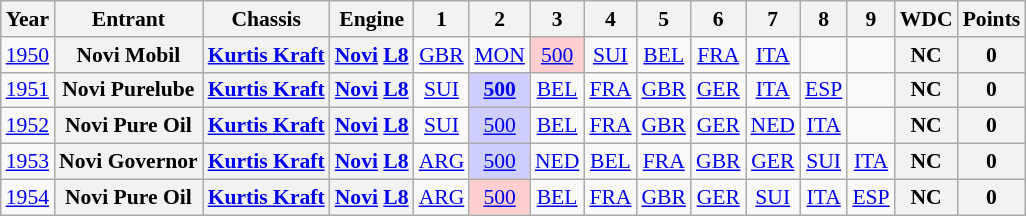<table class="wikitable" style="text-align:center; font-size:90%">
<tr>
<th>Year</th>
<th>Entrant</th>
<th>Chassis</th>
<th>Engine</th>
<th>1</th>
<th>2</th>
<th>3</th>
<th>4</th>
<th>5</th>
<th>6</th>
<th>7</th>
<th>8</th>
<th>9</th>
<th>WDC</th>
<th>Points</th>
</tr>
<tr>
<td><a href='#'>1950</a></td>
<th>Novi Mobil</th>
<th><a href='#'>Kurtis Kraft</a></th>
<th><a href='#'>Novi</a> <a href='#'>L8</a></th>
<td><a href='#'>GBR</a></td>
<td><a href='#'>MON</a></td>
<td style="background:#FFCFCF;"><a href='#'>500</a><br></td>
<td><a href='#'>SUI</a></td>
<td><a href='#'>BEL</a></td>
<td><a href='#'>FRA</a></td>
<td><a href='#'>ITA</a></td>
<td></td>
<td></td>
<th>NC</th>
<th>0</th>
</tr>
<tr>
<td><a href='#'>1951</a></td>
<th>Novi Purelube</th>
<th><a href='#'>Kurtis Kraft</a></th>
<th><a href='#'>Novi</a> <a href='#'>L8</a></th>
<td><a href='#'>SUI</a></td>
<td style="background:#CFCFFF;"><strong><a href='#'>500</a></strong><br></td>
<td><a href='#'>BEL</a></td>
<td><a href='#'>FRA</a></td>
<td><a href='#'>GBR</a></td>
<td><a href='#'>GER</a></td>
<td><a href='#'>ITA</a></td>
<td><a href='#'>ESP</a></td>
<td></td>
<th>NC</th>
<th>0</th>
</tr>
<tr>
<td><a href='#'>1952</a></td>
<th>Novi Pure Oil</th>
<th><a href='#'>Kurtis Kraft</a></th>
<th><a href='#'>Novi</a> <a href='#'>L8</a></th>
<td><a href='#'>SUI</a></td>
<td style="background:#CFCFFF;"><a href='#'>500</a><br></td>
<td><a href='#'>BEL</a></td>
<td><a href='#'>FRA</a></td>
<td><a href='#'>GBR</a></td>
<td><a href='#'>GER</a></td>
<td><a href='#'>NED</a></td>
<td><a href='#'>ITA</a></td>
<td></td>
<th>NC</th>
<th>0</th>
</tr>
<tr>
<td><a href='#'>1953</a></td>
<th>Novi Governor</th>
<th><a href='#'>Kurtis Kraft</a></th>
<th><a href='#'>Novi</a> <a href='#'>L8</a></th>
<td><a href='#'>ARG</a></td>
<td style="background:#CFCFFF;"><a href='#'>500</a><br></td>
<td><a href='#'>NED</a></td>
<td><a href='#'>BEL</a></td>
<td><a href='#'>FRA</a></td>
<td><a href='#'>GBR</a></td>
<td><a href='#'>GER</a></td>
<td><a href='#'>SUI</a></td>
<td><a href='#'>ITA</a></td>
<th>NC</th>
<th>0</th>
</tr>
<tr>
<td><a href='#'>1954</a></td>
<th>Novi Pure Oil</th>
<th><a href='#'>Kurtis Kraft</a></th>
<th><a href='#'>Novi</a> <a href='#'>L8</a></th>
<td><a href='#'>ARG</a></td>
<td style="background:#FFCFCF;"><a href='#'>500</a><br></td>
<td><a href='#'>BEL</a></td>
<td><a href='#'>FRA</a></td>
<td><a href='#'>GBR</a></td>
<td><a href='#'>GER</a></td>
<td><a href='#'>SUI</a></td>
<td><a href='#'>ITA</a></td>
<td><a href='#'>ESP</a></td>
<th>NC</th>
<th>0</th>
</tr>
</table>
